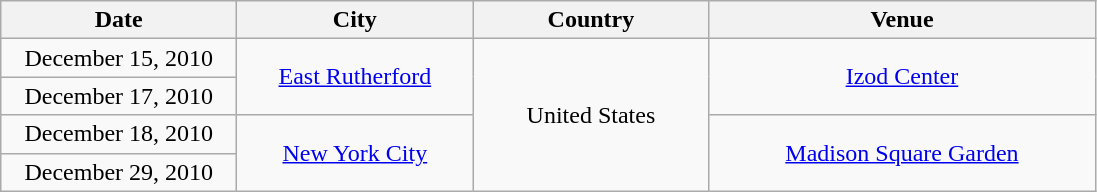<table class="wikitable" style="text-align:center;">
<tr>
<th width="150">Date</th>
<th width="150">City</th>
<th width="150">Country</th>
<th width="250">Venue</th>
</tr>
<tr>
<td>December 15, 2010</td>
<td rowspan="2"><a href='#'>East Rutherford</a></td>
<td rowspan="4">United States</td>
<td rowspan="2"><a href='#'>Izod Center</a></td>
</tr>
<tr>
<td>December 17, 2010</td>
</tr>
<tr>
<td>December 18, 2010</td>
<td rowspan="2"><a href='#'>New York City</a></td>
<td rowspan="2"><a href='#'>Madison Square Garden</a></td>
</tr>
<tr>
<td>December 29, 2010</td>
</tr>
</table>
